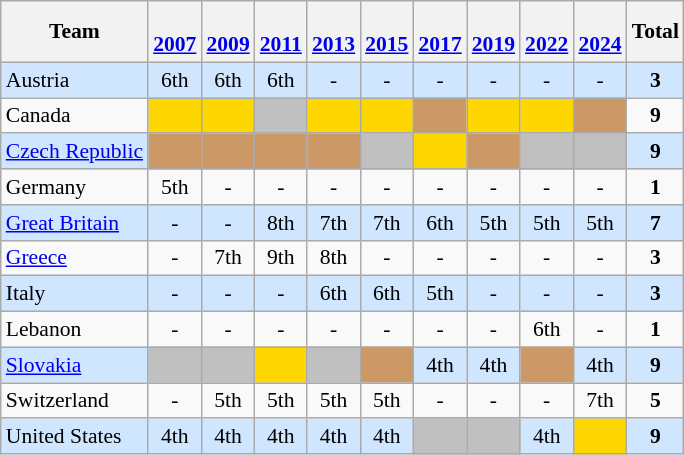<table class="wikitable shortable" style="text-align:center; font-size:90%">
<tr bgcolor=>
<th><strong>Team</strong></th>
<th><br><a href='#'>2007</a></th>
<th><br><a href='#'>2009</a></th>
<th><br><a href='#'>2011</a></th>
<th><br><a href='#'>2013</a></th>
<th><br><a href='#'>2015</a></th>
<th><br><a href='#'>2017</a></th>
<th><br><a href='#'>2019</a></th>
<th><br><a href='#'>2022</a></th>
<th><br><a href='#'>2024</a></th>
<th><strong>Total</strong></th>
</tr>
<tr bgcolor= #D0E6FF>
<td align=left> Austria</td>
<td>6th</td>
<td>6th</td>
<td>6th</td>
<td>-</td>
<td>-</td>
<td>-</td>
<td>-</td>
<td>-</td>
<td>-</td>
<td><strong>3</strong></td>
</tr>
<tr>
<td align=left> Canada</td>
<td bgcolor=gold></td>
<td bgcolor=gold></td>
<td bgcolor=silver></td>
<td bgcolor=gold></td>
<td bgcolor=gold></td>
<td bgcolor=#CC9966></td>
<td bgcolor=gold></td>
<td bgcolor=gold></td>
<td bgcolor=#CC9966></td>
<td><strong>9</strong></td>
</tr>
<tr bgcolor= #D0E6FF>
<td align=left> <a href='#'>Czech Republic</a></td>
<td bgcolor=#CC9966></td>
<td bgcolor=#CC9966></td>
<td bgcolor=#CC9966></td>
<td bgcolor=#CC9966></td>
<td bgcolor=silver></td>
<td bgcolor=gold></td>
<td bgcolor=#CC9966></td>
<td bgcolor=silver></td>
<td bgcolor=silver></td>
<td><strong>9</strong></td>
</tr>
<tr>
<td align=left> Germany</td>
<td>5th</td>
<td>-</td>
<td>-</td>
<td>-</td>
<td>-</td>
<td>-</td>
<td>-</td>
<td>-</td>
<td>-</td>
<td><strong>1</strong></td>
</tr>
<tr bgcolor= #D0E6FF>
<td align=left> <a href='#'>Great Britain</a></td>
<td>-</td>
<td>-</td>
<td>8th</td>
<td>7th</td>
<td>7th</td>
<td>6th</td>
<td>5th</td>
<td>5th</td>
<td>5th</td>
<td><strong>7</strong></td>
</tr>
<tr>
<td align=left> <a href='#'>Greece</a></td>
<td>-</td>
<td>7th</td>
<td>9th</td>
<td>8th</td>
<td>-</td>
<td>-</td>
<td>-</td>
<td>-</td>
<td>-</td>
<td><strong>3</strong></td>
</tr>
<tr bgcolor= #D0E6FF>
<td align=left> Italy</td>
<td>-</td>
<td>-</td>
<td>-</td>
<td>6th</td>
<td>6th</td>
<td>5th</td>
<td>-</td>
<td>-</td>
<td>-</td>
<td><strong>3</strong></td>
</tr>
<tr>
<td align=left> Lebanon</td>
<td>-</td>
<td>-</td>
<td>-</td>
<td>-</td>
<td>-</td>
<td>-</td>
<td>-</td>
<td>6th</td>
<td>-</td>
<td><strong>1</strong></td>
</tr>
<tr bgcolor= #D0E6FF>
<td align=left> <a href='#'>Slovakia</a></td>
<td bgcolor=silver></td>
<td bgcolor=silver></td>
<td bgcolor=gold></td>
<td bgcolor=silver></td>
<td bgcolor=#CC9966></td>
<td>4th</td>
<td>4th</td>
<td bgcolor=#CC9966></td>
<td>4th</td>
<td><strong>9</strong></td>
</tr>
<tr>
<td align=left> Switzerland</td>
<td>-</td>
<td>5th</td>
<td>5th</td>
<td>5th</td>
<td>5th</td>
<td>-</td>
<td>-</td>
<td>-</td>
<td>7th</td>
<td><strong>5</strong></td>
</tr>
<tr bgcolor= #D0E6FF>
<td align=left> United States</td>
<td>4th</td>
<td>4th</td>
<td>4th</td>
<td>4th</td>
<td>4th</td>
<td bgcolor=silver></td>
<td bgcolor=silver></td>
<td>4th</td>
<td bgcolor=gold></td>
<td><strong>9</strong></td>
</tr>
</table>
